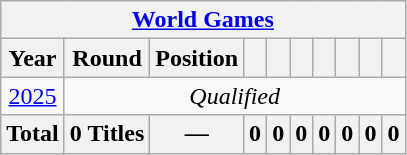<table class="wikitable" style="text-align: center;">
<tr>
<th colspan=10><a href='#'>World Games</a></th>
</tr>
<tr>
<th>Year</th>
<th>Round</th>
<th>Position</th>
<th></th>
<th></th>
<th></th>
<th></th>
<th></th>
<th></th>
<th></th>
</tr>
<tr>
<td> <a href='#'>2025</a></td>
<td colspan=9><em>Qualified</em></td>
</tr>
<tr>
<th>Total</th>
<th>0 Titles</th>
<th>—</th>
<th>0</th>
<th>0</th>
<th>0</th>
<th>0</th>
<th>0</th>
<th>0</th>
<th>0</th>
</tr>
</table>
